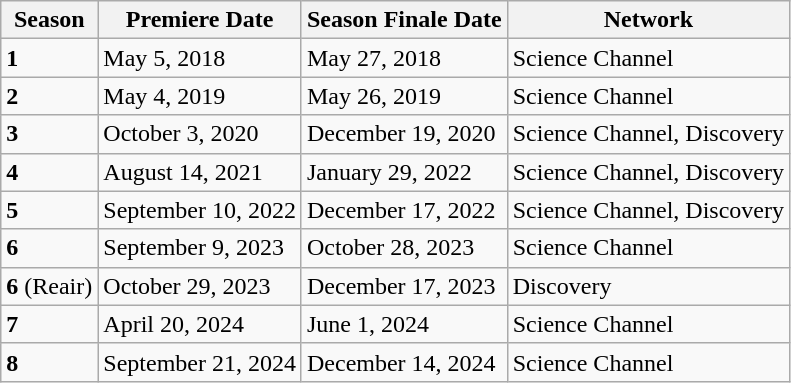<table class="wikitable">
<tr>
<th>Season</th>
<th>Premiere Date</th>
<th>Season Finale Date</th>
<th>Network</th>
</tr>
<tr>
<td><strong>1</strong></td>
<td>May 5, 2018</td>
<td>May 27, 2018</td>
<td>Science Channel</td>
</tr>
<tr>
<td><strong>2</strong></td>
<td>May 4, 2019</td>
<td>May 26, 2019</td>
<td>Science Channel</td>
</tr>
<tr>
<td><strong>3</strong></td>
<td>October 3, 2020</td>
<td>December 19, 2020</td>
<td>Science Channel, Discovery</td>
</tr>
<tr>
<td><strong>4</strong></td>
<td>August 14, 2021</td>
<td>January 29, 2022</td>
<td>Science Channel, Discovery</td>
</tr>
<tr>
<td><strong>5</strong></td>
<td>September 10, 2022</td>
<td>December 17, 2022</td>
<td>Science Channel, Discovery</td>
</tr>
<tr>
<td><strong>6</strong></td>
<td>September 9, 2023</td>
<td>October 28, 2023</td>
<td>Science Channel</td>
</tr>
<tr>
<td><strong>6</strong> (Reair)</td>
<td>October 29, 2023</td>
<td>December 17, 2023</td>
<td>Discovery</td>
</tr>
<tr>
<td><strong>7</strong></td>
<td>April 20, 2024</td>
<td>June 1, 2024</td>
<td>Science Channel</td>
</tr>
<tr>
<td><strong>8</strong></td>
<td>September 21, 2024</td>
<td>December 14, 2024</td>
<td>Science Channel</td>
</tr>
</table>
